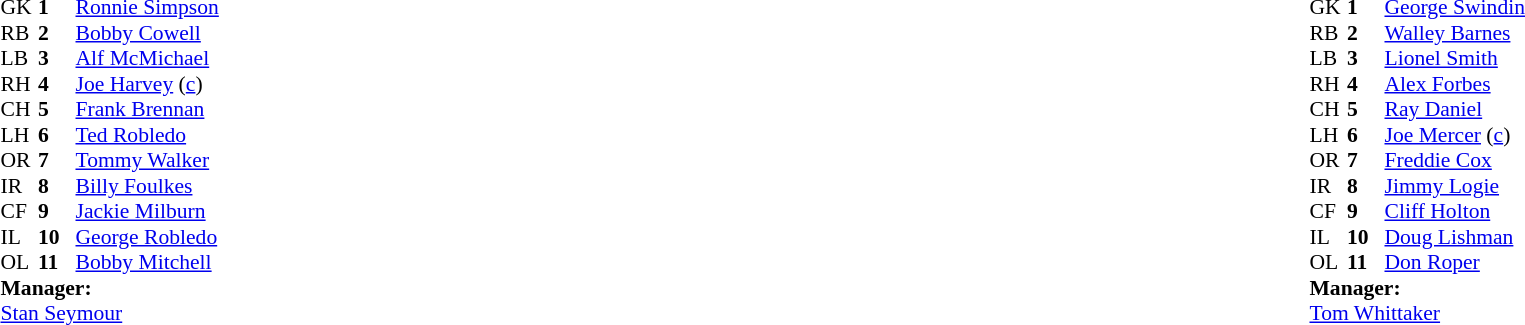<table width="100%">
<tr>
<td valign="top" width="50%"><br><table style="font-size: 90%" cellspacing="0" cellpadding="0">
<tr>
<td colspan="4"></td>
</tr>
<tr>
<th width="25"></th>
<th width="25"></th>
</tr>
<tr>
<td>GK</td>
<td><strong>1</strong></td>
<td> <a href='#'>Ronnie Simpson</a></td>
</tr>
<tr>
<td>RB</td>
<td><strong>2</strong></td>
<td> <a href='#'>Bobby Cowell</a></td>
</tr>
<tr>
<td>LB</td>
<td><strong>3</strong></td>
<td> <a href='#'>Alf McMichael</a></td>
</tr>
<tr>
<td>RH</td>
<td><strong>4</strong></td>
<td> <a href='#'>Joe Harvey</a> (<a href='#'>c</a>)</td>
</tr>
<tr>
<td>CH</td>
<td><strong>5</strong></td>
<td> <a href='#'>Frank Brennan</a></td>
</tr>
<tr>
<td>LH</td>
<td><strong>6</strong></td>
<td> <a href='#'>Ted Robledo</a></td>
</tr>
<tr>
<td>OR</td>
<td><strong>7</strong></td>
<td> <a href='#'>Tommy Walker</a></td>
</tr>
<tr>
<td>IR</td>
<td><strong>8</strong></td>
<td> <a href='#'>Billy Foulkes</a></td>
</tr>
<tr>
<td>CF</td>
<td><strong>9</strong></td>
<td> <a href='#'>Jackie Milburn</a></td>
</tr>
<tr>
<td>IL</td>
<td><strong>10</strong></td>
<td> <a href='#'>George Robledo</a></td>
</tr>
<tr>
<td>OL</td>
<td><strong>11</strong></td>
<td> <a href='#'>Bobby Mitchell</a></td>
</tr>
<tr>
<td colspan=4><strong>Manager:</strong></td>
</tr>
<tr>
<td colspan="4"> <a href='#'>Stan Seymour</a></td>
</tr>
</table>
</td>
<td valign="top" width="50%"><br><table style="font-size: 90%" cellspacing="0" cellpadding="0" align=center>
<tr>
<td colspan="4"></td>
</tr>
<tr>
<th width="25"></th>
<th width="25"></th>
</tr>
<tr>
<td>GK</td>
<td><strong>1</strong></td>
<td> <a href='#'>George Swindin</a></td>
</tr>
<tr>
<td>RB</td>
<td><strong>2</strong></td>
<td> <a href='#'>Walley Barnes</a></td>
</tr>
<tr>
<td>LB</td>
<td><strong>3</strong></td>
<td> <a href='#'>Lionel Smith</a></td>
</tr>
<tr>
<td>RH</td>
<td><strong>4</strong></td>
<td> <a href='#'>Alex Forbes</a></td>
</tr>
<tr>
<td>CH</td>
<td><strong>5</strong></td>
<td> <a href='#'>Ray Daniel</a></td>
</tr>
<tr>
<td>LH</td>
<td><strong>6</strong></td>
<td> <a href='#'>Joe Mercer</a> (<a href='#'>c</a>)</td>
</tr>
<tr>
<td>OR</td>
<td><strong>7</strong></td>
<td> <a href='#'>Freddie Cox</a></td>
</tr>
<tr>
<td>IR</td>
<td><strong>8</strong></td>
<td> <a href='#'>Jimmy Logie</a></td>
</tr>
<tr>
<td>CF</td>
<td><strong>9</strong></td>
<td> <a href='#'>Cliff Holton</a></td>
</tr>
<tr>
<td>IL</td>
<td><strong>10</strong></td>
<td> <a href='#'>Doug Lishman</a></td>
</tr>
<tr>
<td>OL</td>
<td><strong>11</strong></td>
<td> <a href='#'>Don Roper</a></td>
</tr>
<tr>
<td colspan=4><strong>Manager:</strong></td>
</tr>
<tr>
<td colspan="4"> <a href='#'>Tom Whittaker</a></td>
</tr>
</table>
</td>
</tr>
</table>
